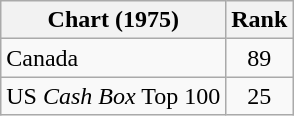<table class="wikitable sortable">
<tr>
<th>Chart (1975)</th>
<th>Rank</th>
</tr>
<tr>
<td>Canada</td>
<td style="text-align:center;">89</td>
</tr>
<tr>
<td>US <em>Cash Box</em> Top 100</td>
<td style="text-align:center;">25</td>
</tr>
</table>
